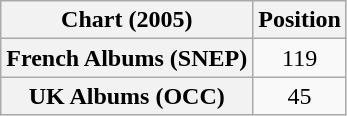<table class="wikitable sortable plainrowheaders" style="text-align:center">
<tr>
<th scope="col">Chart (2005)</th>
<th scope="col">Position</th>
</tr>
<tr>
<th scope="row">French Albums (SNEP)</th>
<td>119</td>
</tr>
<tr>
<th scope="row">UK Albums (OCC)</th>
<td>45</td>
</tr>
</table>
